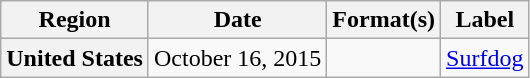<table class="wikitable plainrowheaders">
<tr>
<th scope="col">Region</th>
<th scope="col">Date</th>
<th scope="col">Format(s)</th>
<th scope="col">Label</th>
</tr>
<tr>
<th scope="row">United States</th>
<td>October 16, 2015</td>
<td></td>
<td><a href='#'>Surfdog</a></td>
</tr>
</table>
